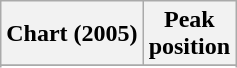<table class="wikitable sortable plainrowheaders" style="text-align:center">
<tr>
<th scope="col">Chart (2005)</th>
<th scope="col">Peak<br> position</th>
</tr>
<tr>
</tr>
<tr>
</tr>
<tr>
</tr>
</table>
